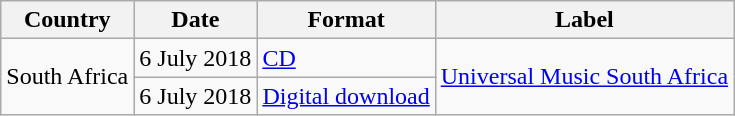<table class="wikitable">
<tr>
<th>Country</th>
<th>Date</th>
<th>Format</th>
<th>Label</th>
</tr>
<tr>
<td rowspan="2">South Africa</td>
<td>6 July 2018</td>
<td><a href='#'>CD</a></td>
<td rowspan="2"><a href='#'>Universal Music South Africa</a></td>
</tr>
<tr>
<td>6 July 2018</td>
<td><a href='#'>Digital download</a></td>
</tr>
</table>
